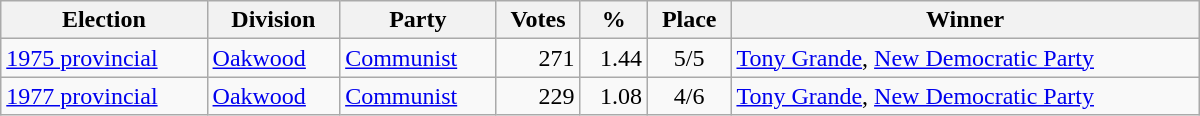<table class="wikitable" width="800">
<tr>
<th align="left">Election</th>
<th align="left">Division</th>
<th align="left">Party</th>
<th align="right">Votes</th>
<th align="right">%</th>
<th align="center">Place</th>
<th align="center">Winner</th>
</tr>
<tr>
<td align="left"><a href='#'>1975 provincial</a></td>
<td align="left"><a href='#'>Oakwood</a></td>
<td align="left"><a href='#'>Communist</a></td>
<td align="right">271</td>
<td align="right">1.44</td>
<td align="center">5/5</td>
<td align="left"><a href='#'>Tony Grande</a>, <a href='#'>New Democratic Party</a></td>
</tr>
<tr>
<td align="left"><a href='#'>1977 provincial</a></td>
<td align="left"><a href='#'>Oakwood</a></td>
<td align="left"><a href='#'>Communist</a></td>
<td align="right">229</td>
<td align="right">1.08</td>
<td align="center">4/6</td>
<td align="left"><a href='#'>Tony Grande</a>, <a href='#'>New Democratic Party</a></td>
</tr>
</table>
